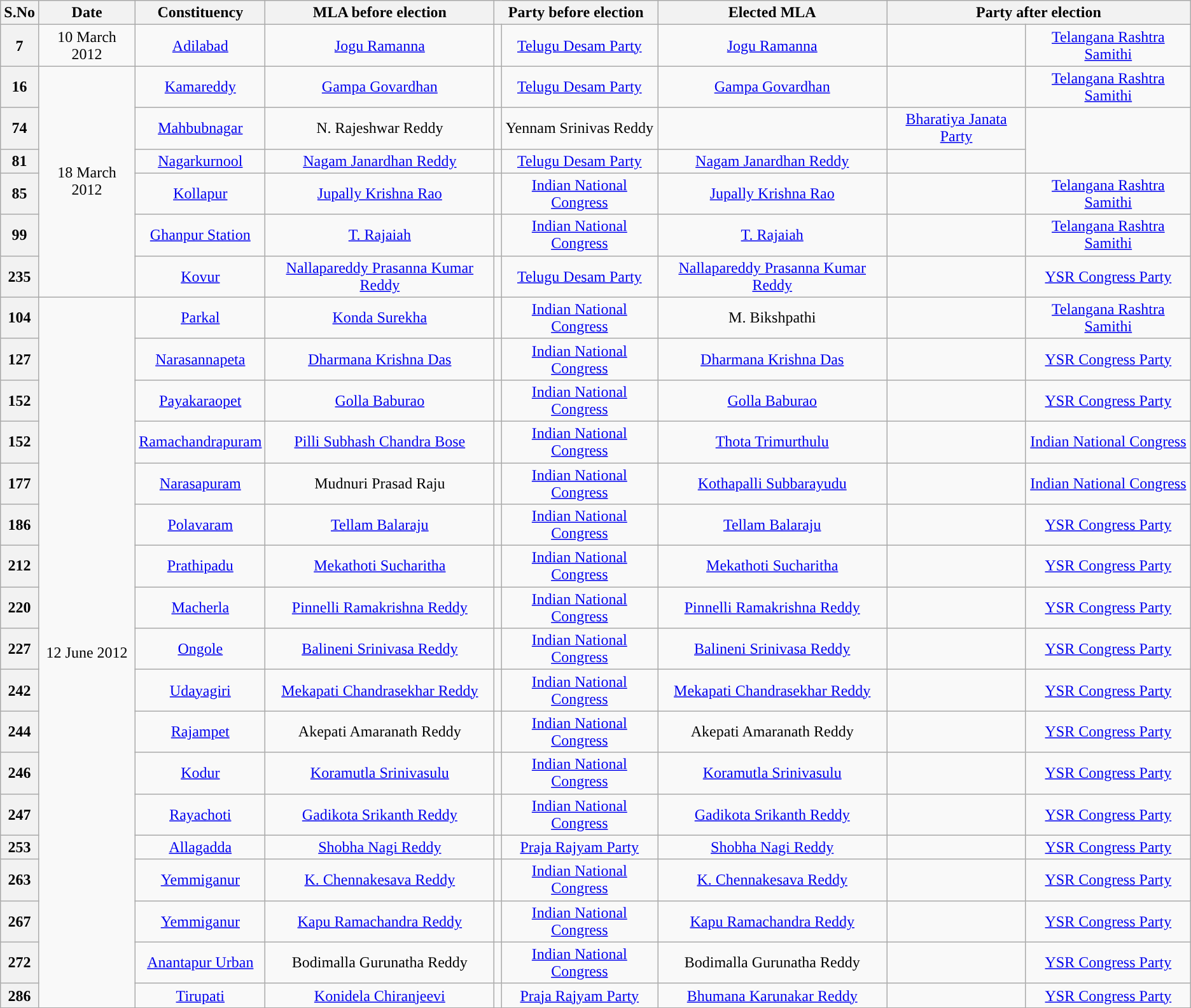<table class="wikitable sortable" style="text-align:center;">
<tr>
<th>S.No</th>
<th>Date</th>
<th>Constituency</th>
<th>MLA before election</th>
<th colspan="2">Party before election</th>
<th>Elected MLA</th>
<th colspan="2">Party after election</th>
</tr>
<tr>
<th>7</th>
<td>10 March 2012</td>
<td><a href='#'>Adilabad</a></td>
<td><a href='#'>Jogu Ramanna</a></td>
<td></td>
<td><a href='#'>Telugu Desam Party</a></td>
<td><a href='#'>Jogu Ramanna</a></td>
<td></td>
<td><a href='#'>Telangana Rashtra Samithi</a></td>
</tr>
<tr>
<th>16</th>
<td Rowspan=6>18 March 2012</td>
<td><a href='#'>Kamareddy</a></td>
<td><a href='#'>Gampa Govardhan</a></td>
<td></td>
<td><a href='#'>Telugu Desam Party</a></td>
<td><a href='#'>Gampa Govardhan</a></td>
<td></td>
<td><a href='#'>Telangana Rashtra Samithi</a></td>
</tr>
<tr>
<th>74</th>
<td><a href='#'>Mahbubnagar</a></td>
<td>N. Rajeshwar Reddy</td>
<td></td>
<td>Yennam Srinivas Reddy</td>
<td></td>
<td><a href='#'>Bharatiya Janata Party</a></td>
</tr>
<tr>
<th>81</th>
<td><a href='#'>Nagarkurnool</a></td>
<td><a href='#'>Nagam Janardhan Reddy</a></td>
<td></td>
<td><a href='#'>Telugu Desam Party</a></td>
<td><a href='#'>Nagam Janardhan Reddy</a></td>
<td></td>
</tr>
<tr>
<th>85</th>
<td><a href='#'>Kollapur</a></td>
<td><a href='#'>Jupally Krishna Rao</a></td>
<td></td>
<td><a href='#'>Indian National Congress</a></td>
<td><a href='#'>Jupally Krishna Rao</a></td>
<td></td>
<td><a href='#'>Telangana Rashtra Samithi</a></td>
</tr>
<tr>
<th>99</th>
<td><a href='#'>Ghanpur Station</a></td>
<td><a href='#'>T. Rajaiah</a></td>
<td></td>
<td><a href='#'>Indian National Congress</a></td>
<td><a href='#'>T. Rajaiah</a></td>
<td></td>
<td><a href='#'>Telangana Rashtra Samithi</a></td>
</tr>
<tr>
<th>235</th>
<td><a href='#'>Kovur</a></td>
<td><a href='#'>Nallapareddy Prasanna Kumar Reddy</a></td>
<td></td>
<td><a href='#'>Telugu Desam Party</a></td>
<td><a href='#'>Nallapareddy Prasanna Kumar Reddy</a></td>
<td></td>
<td><a href='#'>YSR Congress Party</a></td>
</tr>
<tr>
<th>104</th>
<td Rowspan=18>12 June 2012</td>
<td><a href='#'>Parkal</a></td>
<td><a href='#'>Konda Surekha</a></td>
<td></td>
<td><a href='#'>Indian National Congress</a></td>
<td>M. Bikshpathi</td>
<td></td>
<td><a href='#'>Telangana Rashtra Samithi</a></td>
</tr>
<tr>
<th>127</th>
<td><a href='#'>Narasannapeta</a></td>
<td><a href='#'>Dharmana Krishna Das</a></td>
<td></td>
<td><a href='#'>Indian National Congress</a></td>
<td><a href='#'>Dharmana Krishna Das</a></td>
<td></td>
<td><a href='#'>YSR Congress Party</a></td>
</tr>
<tr>
<th>152</th>
<td><a href='#'>Payakaraopet</a></td>
<td><a href='#'>Golla Baburao</a></td>
<td></td>
<td><a href='#'>Indian National Congress</a></td>
<td><a href='#'>Golla Baburao</a></td>
<td></td>
<td><a href='#'>YSR Congress Party</a></td>
</tr>
<tr>
<th>152</th>
<td><a href='#'>Ramachandrapuram</a></td>
<td><a href='#'>Pilli Subhash Chandra Bose</a></td>
<td></td>
<td><a href='#'>Indian National Congress</a></td>
<td><a href='#'>Thota Trimurthulu</a></td>
<td></td>
<td><a href='#'>Indian National Congress</a></td>
</tr>
<tr>
<th>177</th>
<td><a href='#'>Narasapuram</a></td>
<td>Mudnuri Prasad Raju</td>
<td></td>
<td><a href='#'>Indian National Congress</a></td>
<td><a href='#'>Kothapalli Subbarayudu</a></td>
<td></td>
<td><a href='#'>Indian National Congress</a></td>
</tr>
<tr>
<th>186</th>
<td><a href='#'>Polavaram</a></td>
<td><a href='#'>Tellam Balaraju</a></td>
<td></td>
<td><a href='#'>Indian National Congress</a></td>
<td><a href='#'>Tellam Balaraju</a></td>
<td></td>
<td><a href='#'>YSR Congress Party</a></td>
</tr>
<tr>
<th>212</th>
<td><a href='#'>Prathipadu</a></td>
<td><a href='#'>Mekathoti Sucharitha</a></td>
<td></td>
<td><a href='#'>Indian National Congress</a></td>
<td><a href='#'>Mekathoti Sucharitha</a></td>
<td></td>
<td><a href='#'>YSR Congress Party</a></td>
</tr>
<tr>
<th>220</th>
<td><a href='#'>Macherla</a></td>
<td><a href='#'>Pinnelli Ramakrishna Reddy</a></td>
<td></td>
<td><a href='#'>Indian National Congress</a></td>
<td><a href='#'>Pinnelli Ramakrishna Reddy</a></td>
<td></td>
<td><a href='#'>YSR Congress Party</a></td>
</tr>
<tr>
<th>227</th>
<td><a href='#'>Ongole</a></td>
<td><a href='#'>Balineni Srinivasa Reddy</a></td>
<td></td>
<td><a href='#'>Indian National Congress</a></td>
<td><a href='#'>Balineni Srinivasa Reddy</a></td>
<td></td>
<td><a href='#'>YSR Congress Party</a></td>
</tr>
<tr>
<th>242</th>
<td><a href='#'>Udayagiri</a></td>
<td><a href='#'>Mekapati Chandrasekhar Reddy</a></td>
<td></td>
<td><a href='#'>Indian National Congress</a></td>
<td><a href='#'>Mekapati Chandrasekhar Reddy</a></td>
<td></td>
<td><a href='#'>YSR Congress Party</a></td>
</tr>
<tr>
<th>244</th>
<td><a href='#'>Rajampet</a></td>
<td>Akepati Amaranath Reddy</td>
<td></td>
<td><a href='#'>Indian National Congress</a></td>
<td>Akepati Amaranath Reddy</td>
<td></td>
<td><a href='#'>YSR Congress Party</a></td>
</tr>
<tr>
<th>246</th>
<td><a href='#'>Kodur</a></td>
<td><a href='#'>Koramutla Srinivasulu</a></td>
<td></td>
<td><a href='#'>Indian National Congress</a></td>
<td><a href='#'>Koramutla Srinivasulu</a></td>
<td></td>
<td><a href='#'>YSR Congress Party</a></td>
</tr>
<tr>
<th>247</th>
<td><a href='#'>Rayachoti</a></td>
<td><a href='#'>Gadikota Srikanth Reddy</a></td>
<td></td>
<td><a href='#'>Indian National Congress</a></td>
<td><a href='#'>Gadikota Srikanth Reddy</a></td>
<td></td>
<td><a href='#'>YSR Congress Party</a></td>
</tr>
<tr>
<th>253</th>
<td><a href='#'>Allagadda</a></td>
<td><a href='#'>Shobha Nagi Reddy</a></td>
<td></td>
<td><a href='#'>Praja Rajyam Party</a></td>
<td><a href='#'>Shobha Nagi Reddy</a></td>
<td></td>
<td><a href='#'>YSR Congress Party</a></td>
</tr>
<tr>
<th>263</th>
<td><a href='#'>Yemmiganur</a></td>
<td><a href='#'>K. Chennakesava Reddy</a></td>
<td></td>
<td><a href='#'>Indian National Congress</a></td>
<td><a href='#'>K. Chennakesava Reddy</a></td>
<td></td>
<td><a href='#'>YSR Congress Party</a></td>
</tr>
<tr>
<th>267</th>
<td><a href='#'>Yemmiganur</a></td>
<td><a href='#'>Kapu Ramachandra Reddy</a></td>
<td></td>
<td><a href='#'>Indian National Congress</a></td>
<td><a href='#'>Kapu Ramachandra Reddy</a></td>
<td></td>
<td><a href='#'>YSR Congress Party</a></td>
</tr>
<tr>
<th>272</th>
<td><a href='#'>Anantapur Urban</a></td>
<td>Bodimalla Gurunatha Reddy</td>
<td></td>
<td><a href='#'>Indian National Congress</a></td>
<td>Bodimalla Gurunatha Reddy</td>
<td></td>
<td><a href='#'>YSR Congress Party</a></td>
</tr>
<tr>
<th>286</th>
<td><a href='#'>Tirupati</a></td>
<td><a href='#'>Konidela Chiranjeevi</a></td>
<td></td>
<td><a href='#'>Praja Rajyam Party</a></td>
<td><a href='#'>Bhumana Karunakar Reddy</a></td>
<td></td>
<td><a href='#'>YSR Congress Party</a></td>
</tr>
</table>
